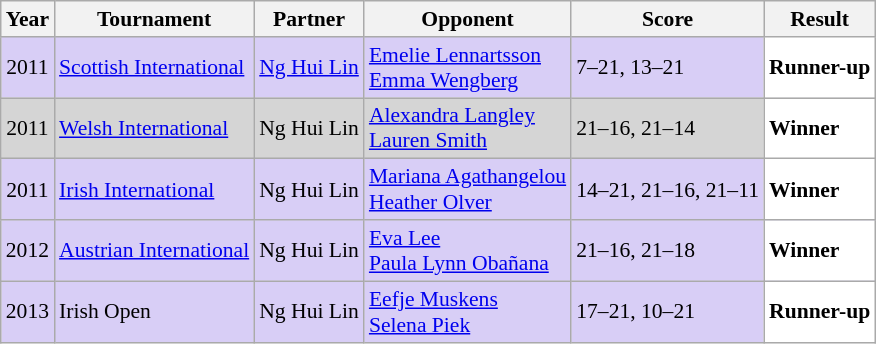<table class="sortable wikitable" style="font-size: 90%;">
<tr>
<th>Year</th>
<th>Tournament</th>
<th>Partner</th>
<th>Opponent</th>
<th>Score</th>
<th>Result</th>
</tr>
<tr style="background:#D8CEF6">
<td align="center">2011</td>
<td align="left"><a href='#'>Scottish International</a></td>
<td align="left"> <a href='#'>Ng Hui Lin</a></td>
<td align="left"> <a href='#'>Emelie Lennartsson</a> <br>  <a href='#'>Emma Wengberg</a></td>
<td align="left">7–21, 13–21</td>
<td style="text-align:left; background:white"> <strong>Runner-up</strong></td>
</tr>
<tr style="background:#D5D5D5">
<td align="center">2011</td>
<td align="left"><a href='#'>Welsh International</a></td>
<td align="left"> Ng Hui Lin</td>
<td align="left"> <a href='#'>Alexandra Langley</a> <br>  <a href='#'>Lauren Smith</a></td>
<td align="left">21–16, 21–14</td>
<td style="text-align:left; background:white"> <strong>Winner</strong></td>
</tr>
<tr style="background:#D8CEF6">
<td align="center">2011</td>
<td align="left"><a href='#'>Irish International</a></td>
<td align="left"> Ng Hui Lin</td>
<td align="left"> <a href='#'>Mariana Agathangelou</a> <br>  <a href='#'>Heather Olver</a></td>
<td align="left">14–21, 21–16, 21–11</td>
<td style="text-align:left; background:white"> <strong>Winner</strong></td>
</tr>
<tr style="background:#D8CEF6">
<td align="center">2012</td>
<td align="left"><a href='#'>Austrian International</a></td>
<td align="left"> Ng Hui Lin</td>
<td align="left"> <a href='#'>Eva Lee</a> <br>  <a href='#'>Paula Lynn Obañana</a></td>
<td align="left">21–16, 21–18</td>
<td style="text-align:left; background:white"> <strong>Winner</strong></td>
</tr>
<tr style="background:#D8CEF6">
<td align="center">2013</td>
<td align="left">Irish Open</td>
<td align="left"> Ng Hui Lin</td>
<td align="left"> <a href='#'>Eefje Muskens</a> <br>  <a href='#'>Selena Piek</a></td>
<td align="left">17–21, 10–21</td>
<td style="text-align:left; background:white"> <strong>Runner-up</strong></td>
</tr>
</table>
